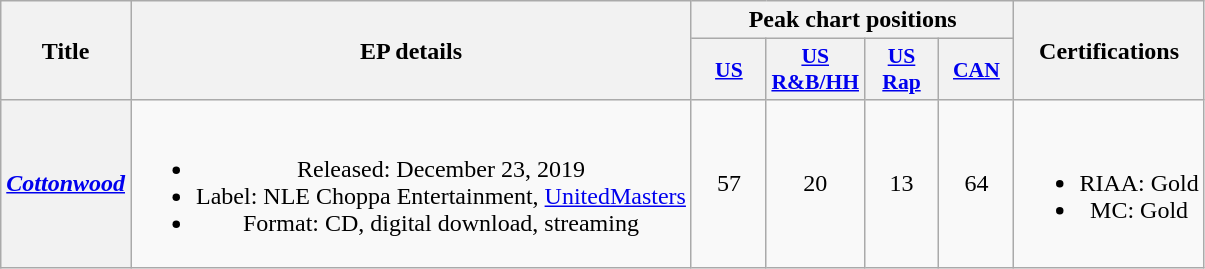<table class="wikitable plainrowheaders" style="text-align:center">
<tr>
<th scope="col" rowspan="2">Title</th>
<th scope="col" rowspan="2">EP details</th>
<th scope="col" colspan="4">Peak chart positions</th>
<th scope="col" rowspan="2">Certifications</th>
</tr>
<tr>
<th scope="col" style="width:3em;font-size:90%;"><a href='#'>US</a><br></th>
<th scope="col" style="width:3em;font-size:90%;"><a href='#'>US<br>R&B/HH</a><br></th>
<th scope="col" style="width:3em;font-size:90%;"><a href='#'>US<br>Rap</a><br></th>
<th scope="col" style="width:3em;font-size:90%;"><a href='#'>CAN</a><br></th>
</tr>
<tr>
<th scope="row"><em><a href='#'>Cottonwood</a></em></th>
<td><br><ul><li>Released: December 23, 2019</li><li>Label: NLE Choppa Entertainment, <a href='#'>UnitedMasters</a></li><li>Format: CD, digital download, streaming</li></ul></td>
<td>57</td>
<td>20</td>
<td>13</td>
<td>64</td>
<td><br><ul><li>RIAA: Gold</li><li>MC: Gold</li></ul></td>
</tr>
</table>
